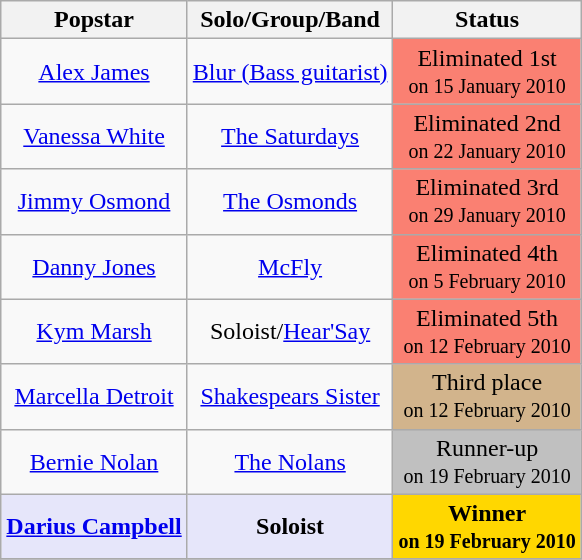<table class="wikitable" style="margin: auto; text-align: center;">
<tr>
<th>Popstar</th>
<th>Solo/Group/Band</th>
<th>Status</th>
</tr>
<tr>
<td><a href='#'>Alex James</a></td>
<td><a href='#'>Blur (Bass guitarist)</a></td>
<td style="background:salmon">Eliminated 1st<br><small>on 15 January 2010</small></td>
</tr>
<tr>
<td><a href='#'>Vanessa White</a></td>
<td><a href='#'>The Saturdays</a></td>
<td style="background:salmon">Eliminated 2nd<br><small>on 22 January 2010</small></td>
</tr>
<tr>
<td><a href='#'>Jimmy Osmond</a></td>
<td><a href='#'>The Osmonds</a></td>
<td style="background:salmon">Eliminated 3rd<br><small>on 29 January 2010</small></td>
</tr>
<tr>
<td><a href='#'>Danny Jones</a></td>
<td><a href='#'>McFly</a></td>
<td style="background:salmon">Eliminated 4th<br><small>on 5 February 2010</small></td>
</tr>
<tr>
<td><a href='#'>Kym Marsh</a></td>
<td>Soloist/<a href='#'>Hear'Say</a></td>
<td style="background:salmon">Eliminated 5th<br><small>on 12 February 2010</small></td>
</tr>
<tr>
<td><a href='#'>Marcella Detroit</a></td>
<td><a href='#'>Shakespears Sister</a></td>
<td style="background:tan">Third place<br><small>on 12 February 2010</small></td>
</tr>
<tr>
<td><a href='#'>Bernie Nolan</a></td>
<td><a href='#'>The Nolans</a></td>
<td style="background:silver">Runner-up<br><small>on 19 February 2010</small></td>
</tr>
<tr>
<td bgcolor=lavender><strong><a href='#'>Darius Campbell</a></strong></td>
<td bgcolor=lavender><strong>Soloist</strong></td>
<td style="background:gold"><strong>Winner</strong><br><small><strong>on 19 February 2010</strong></small></td>
</tr>
<tr>
</tr>
</table>
